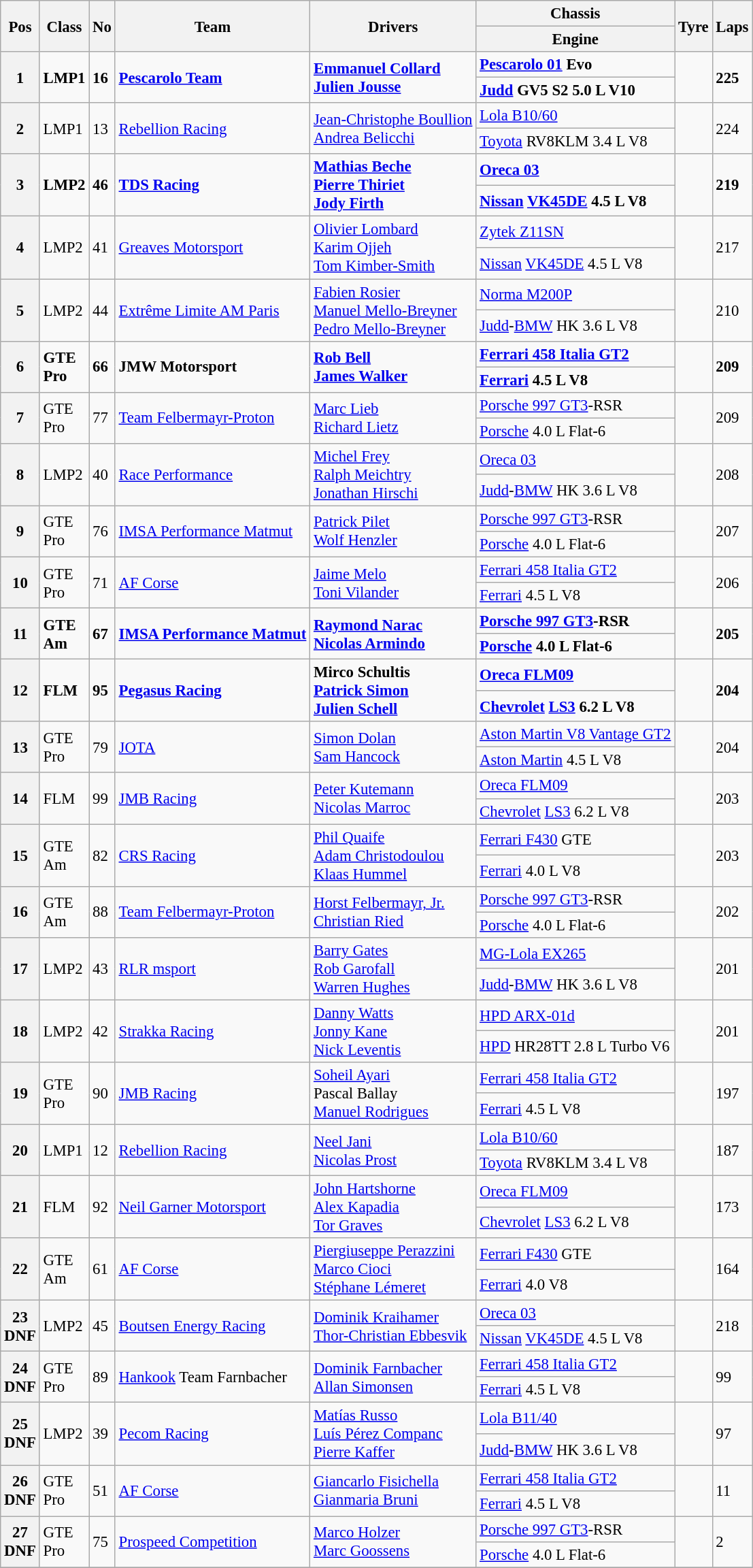<table class="wikitable" style="font-size: 95%;">
<tr>
<th rowspan=2>Pos</th>
<th rowspan=2>Class</th>
<th rowspan=2>No</th>
<th rowspan=2>Team</th>
<th rowspan=2>Drivers</th>
<th>Chassis</th>
<th rowspan=2>Tyre</th>
<th rowspan=2>Laps</th>
</tr>
<tr>
<th>Engine</th>
</tr>
<tr style="font-weight:bold">
<th rowspan=2>1</th>
<td rowspan=2>LMP1</td>
<td rowspan=2>16</td>
<td rowspan=2> <a href='#'>Pescarolo Team</a></td>
<td rowspan=2> <a href='#'>Emmanuel Collard</a><br> <a href='#'>Julien Jousse</a></td>
<td><a href='#'>Pescarolo 01</a> Evo</td>
<td rowspan=2></td>
<td rowspan=2>225</td>
</tr>
<tr style="font-weight:bold">
<td><a href='#'>Judd</a> GV5 S2 5.0 L V10</td>
</tr>
<tr>
<th rowspan=2>2</th>
<td rowspan=2>LMP1</td>
<td rowspan=2>13</td>
<td rowspan=2> <a href='#'>Rebellion Racing</a></td>
<td rowspan=2> <a href='#'>Jean-Christophe Boullion</a><br> <a href='#'>Andrea Belicchi</a></td>
<td><a href='#'>Lola B10/60</a></td>
<td rowspan=2></td>
<td rowspan=2>224</td>
</tr>
<tr>
<td><a href='#'>Toyota</a> RV8KLM 3.4 L V8</td>
</tr>
<tr style="font-weight:bold">
<th rowspan=2>3</th>
<td rowspan=2>LMP2</td>
<td rowspan=2>46</td>
<td rowspan=2> <a href='#'>TDS Racing</a></td>
<td rowspan=2> <a href='#'>Mathias Beche</a><br> <a href='#'>Pierre Thiriet</a><br> <a href='#'>Jody Firth</a></td>
<td><a href='#'>Oreca 03</a></td>
<td rowspan=2></td>
<td rowspan=2>219</td>
</tr>
<tr style="font-weight:bold">
<td><a href='#'>Nissan</a> <a href='#'>VK45DE</a> 4.5 L V8</td>
</tr>
<tr>
<th rowspan=2>4</th>
<td rowspan=2>LMP2</td>
<td rowspan=2>41</td>
<td rowspan=2> <a href='#'>Greaves Motorsport</a></td>
<td rowspan=2> <a href='#'>Olivier Lombard</a><br> <a href='#'>Karim Ojjeh</a><br> <a href='#'>Tom Kimber-Smith</a></td>
<td><a href='#'>Zytek Z11SN</a></td>
<td rowspan=2></td>
<td rowspan=2>217</td>
</tr>
<tr>
<td><a href='#'>Nissan</a> <a href='#'>VK45DE</a> 4.5 L V8</td>
</tr>
<tr>
<th rowspan=2>5</th>
<td rowspan=2>LMP2</td>
<td rowspan=2>44</td>
<td rowspan=2> <a href='#'>Extrême Limite AM Paris</a></td>
<td rowspan=2> <a href='#'>Fabien Rosier</a><br> <a href='#'>Manuel Mello-Breyner</a><br> <a href='#'>Pedro Mello-Breyner</a></td>
<td><a href='#'>Norma M200P</a></td>
<td rowspan=2></td>
<td rowspan=2>210</td>
</tr>
<tr>
<td><a href='#'>Judd</a>-<a href='#'>BMW</a> HK 3.6 L V8</td>
</tr>
<tr style="font-weight:bold">
<th rowspan=2>6</th>
<td rowspan=2>GTE<br>Pro</td>
<td rowspan=2>66</td>
<td rowspan=2> JMW Motorsport</td>
<td rowspan=2> <a href='#'>Rob Bell</a><br> <a href='#'>James Walker</a></td>
<td><a href='#'>Ferrari 458 Italia GT2</a></td>
<td rowspan=2></td>
<td rowspan=2>209</td>
</tr>
<tr style="font-weight:bold">
<td><a href='#'>Ferrari</a> 4.5 L V8</td>
</tr>
<tr>
<th rowspan=2>7</th>
<td rowspan=2>GTE<br>Pro</td>
<td rowspan=2>77</td>
<td rowspan=2> <a href='#'>Team Felbermayr-Proton</a></td>
<td rowspan=2> <a href='#'>Marc Lieb</a><br> <a href='#'>Richard Lietz</a></td>
<td><a href='#'>Porsche 997 GT3</a>-RSR</td>
<td rowspan=2></td>
<td rowspan=2>209</td>
</tr>
<tr>
<td><a href='#'>Porsche</a> 4.0 L Flat-6</td>
</tr>
<tr>
<th rowspan=2>8</th>
<td rowspan=2>LMP2</td>
<td rowspan=2>40</td>
<td rowspan=2> <a href='#'>Race Performance</a></td>
<td rowspan=2> <a href='#'>Michel Frey</a><br> <a href='#'>Ralph Meichtry</a><br> <a href='#'>Jonathan Hirschi</a></td>
<td><a href='#'>Oreca 03</a></td>
<td rowspan=2></td>
<td rowspan=2>208</td>
</tr>
<tr>
<td><a href='#'>Judd</a>-<a href='#'>BMW</a> HK 3.6 L V8</td>
</tr>
<tr>
<th rowspan=2>9</th>
<td rowspan=2>GTE<br>Pro</td>
<td rowspan=2>76</td>
<td rowspan=2> <a href='#'>IMSA Performance Matmut</a></td>
<td rowspan=2> <a href='#'>Patrick Pilet</a><br> <a href='#'>Wolf Henzler</a></td>
<td><a href='#'>Porsche 997 GT3</a>-RSR</td>
<td rowspan=2></td>
<td rowspan=2>207</td>
</tr>
<tr>
<td><a href='#'>Porsche</a> 4.0 L Flat-6</td>
</tr>
<tr>
<th rowspan=2>10</th>
<td rowspan=2>GTE<br>Pro</td>
<td rowspan=2>71</td>
<td rowspan=2> <a href='#'>AF Corse</a></td>
<td rowspan=2> <a href='#'>Jaime Melo</a><br> <a href='#'>Toni Vilander</a></td>
<td><a href='#'>Ferrari 458 Italia GT2</a></td>
<td rowspan=2></td>
<td rowspan=2>206</td>
</tr>
<tr>
<td><a href='#'>Ferrari</a> 4.5 L V8</td>
</tr>
<tr style="font-weight:bold">
<th rowspan=2>11</th>
<td rowspan=2>GTE<br>Am</td>
<td rowspan=2>67</td>
<td rowspan=2> <a href='#'>IMSA Performance Matmut</a></td>
<td rowspan=2> <a href='#'>Raymond Narac</a><br> <a href='#'>Nicolas Armindo</a></td>
<td><a href='#'>Porsche 997 GT3</a>-RSR</td>
<td rowspan=2></td>
<td rowspan=2>205</td>
</tr>
<tr style="font-weight:bold">
<td><a href='#'>Porsche</a> 4.0 L Flat-6</td>
</tr>
<tr style="font-weight:bold">
<th rowspan=2>12</th>
<td rowspan=2>FLM</td>
<td rowspan=2>95</td>
<td rowspan=2> <a href='#'>Pegasus Racing</a></td>
<td rowspan=2> Mirco Schultis<br> <a href='#'>Patrick Simon</a><br> <a href='#'>Julien Schell</a></td>
<td><a href='#'>Oreca FLM09</a></td>
<td rowspan=2></td>
<td rowspan=2>204</td>
</tr>
<tr style="font-weight:bold">
<td><a href='#'>Chevrolet</a> <a href='#'>LS3</a> 6.2 L V8</td>
</tr>
<tr>
<th rowspan=2>13</th>
<td rowspan=2>GTE<br>Pro</td>
<td rowspan=2>79</td>
<td rowspan=2> <a href='#'>JOTA</a></td>
<td rowspan=2> <a href='#'>Simon Dolan</a><br> <a href='#'>Sam Hancock</a></td>
<td><a href='#'>Aston Martin V8 Vantage GT2</a></td>
<td rowspan=2></td>
<td rowspan=2>204</td>
</tr>
<tr>
<td><a href='#'>Aston Martin</a> 4.5 L V8</td>
</tr>
<tr>
<th rowspan=2>14</th>
<td rowspan=2>FLM</td>
<td rowspan=2>99</td>
<td rowspan=2> <a href='#'>JMB Racing</a></td>
<td rowspan=2> <a href='#'>Peter Kutemann</a><br> <a href='#'>Nicolas Marroc</a></td>
<td><a href='#'>Oreca FLM09</a></td>
<td rowspan=2></td>
<td rowspan=2>203</td>
</tr>
<tr>
<td><a href='#'>Chevrolet</a> <a href='#'>LS3</a> 6.2 L V8</td>
</tr>
<tr>
<th rowspan=2>15</th>
<td rowspan=2>GTE<br>Am</td>
<td rowspan=2>82</td>
<td rowspan=2> <a href='#'>CRS Racing</a></td>
<td rowspan=2> <a href='#'>Phil Quaife</a><br> <a href='#'>Adam Christodoulou</a><br> <a href='#'>Klaas Hummel</a></td>
<td><a href='#'>Ferrari F430</a> GTE</td>
<td rowspan=2></td>
<td rowspan=2>203</td>
</tr>
<tr>
<td><a href='#'>Ferrari</a> 4.0 L V8</td>
</tr>
<tr>
<th rowspan=2>16</th>
<td rowspan=2>GTE<br>Am</td>
<td rowspan=2>88</td>
<td rowspan=2> <a href='#'>Team Felbermayr-Proton</a></td>
<td rowspan=2> <a href='#'>Horst Felbermayr, Jr.</a><br> <a href='#'>Christian Ried</a></td>
<td><a href='#'>Porsche 997 GT3</a>-RSR</td>
<td rowspan=2></td>
<td rowspan=2>202</td>
</tr>
<tr>
<td><a href='#'>Porsche</a> 4.0 L Flat-6</td>
</tr>
<tr>
<th rowspan=2>17</th>
<td rowspan=2>LMP2</td>
<td rowspan=2>43</td>
<td rowspan=2> <a href='#'>RLR msport</a></td>
<td rowspan=2> <a href='#'>Barry Gates</a><br> <a href='#'>Rob Garofall</a><br> <a href='#'>Warren Hughes</a></td>
<td><a href='#'>MG-Lola EX265</a></td>
<td rowspan=2></td>
<td rowspan=2>201</td>
</tr>
<tr>
<td><a href='#'>Judd</a>-<a href='#'>BMW</a> HK 3.6 L V8</td>
</tr>
<tr>
<th rowspan=2>18</th>
<td rowspan=2>LMP2</td>
<td rowspan=2>42</td>
<td rowspan=2> <a href='#'>Strakka Racing</a></td>
<td rowspan=2> <a href='#'>Danny Watts</a><br> <a href='#'>Jonny Kane</a><br> <a href='#'>Nick Leventis</a></td>
<td><a href='#'>HPD ARX-01d</a></td>
<td rowspan=2></td>
<td rowspan=2>201</td>
</tr>
<tr>
<td><a href='#'>HPD</a> HR28TT 2.8 L Turbo V6</td>
</tr>
<tr>
<th rowspan=2>19</th>
<td rowspan=2>GTE<br>Pro</td>
<td rowspan=2>90</td>
<td rowspan=2> <a href='#'>JMB Racing</a></td>
<td rowspan=2> <a href='#'>Soheil Ayari</a><br> Pascal Ballay<br> <a href='#'>Manuel Rodrigues</a></td>
<td><a href='#'>Ferrari 458 Italia GT2</a></td>
<td rowspan=2></td>
<td rowspan=2>197</td>
</tr>
<tr>
<td><a href='#'>Ferrari</a> 4.5 L V8</td>
</tr>
<tr>
<th rowspan=2>20</th>
<td rowspan=2>LMP1</td>
<td rowspan=2>12</td>
<td rowspan=2> <a href='#'>Rebellion Racing</a></td>
<td rowspan=2> <a href='#'>Neel Jani</a><br> <a href='#'>Nicolas Prost</a></td>
<td><a href='#'>Lola B10/60</a></td>
<td rowspan=2></td>
<td rowspan=2>187</td>
</tr>
<tr>
<td><a href='#'>Toyota</a> RV8KLM 3.4 L V8</td>
</tr>
<tr>
<th rowspan=2>21</th>
<td rowspan=2>FLM</td>
<td rowspan=2>92</td>
<td rowspan=2> <a href='#'>Neil Garner Motorsport</a></td>
<td rowspan=2> <a href='#'>John Hartshorne</a><br> <a href='#'>Alex Kapadia</a><br> <a href='#'>Tor Graves</a></td>
<td><a href='#'>Oreca FLM09</a></td>
<td rowspan=2></td>
<td rowspan=2>173</td>
</tr>
<tr>
<td><a href='#'>Chevrolet</a> <a href='#'>LS3</a> 6.2 L V8</td>
</tr>
<tr>
<th rowspan=2>22</th>
<td rowspan=2>GTE<br>Am</td>
<td rowspan=2>61</td>
<td rowspan=2> <a href='#'>AF Corse</a></td>
<td rowspan=2> <a href='#'>Piergiuseppe Perazzini</a><br> <a href='#'>Marco Cioci</a><br> <a href='#'>Stéphane Lémeret</a></td>
<td><a href='#'>Ferrari F430</a> GTE</td>
<td rowspan=2></td>
<td rowspan=2>164</td>
</tr>
<tr>
<td><a href='#'>Ferrari</a> 4.0 V8</td>
</tr>
<tr>
<th rowspan=2>23<br>DNF</th>
<td rowspan=2>LMP2</td>
<td rowspan=2>45</td>
<td rowspan=2> <a href='#'>Boutsen Energy Racing</a></td>
<td rowspan=2> <a href='#'>Dominik Kraihamer</a><br> <a href='#'>Thor-Christian Ebbesvik</a></td>
<td><a href='#'>Oreca 03</a></td>
<td rowspan=2></td>
<td rowspan=2>218</td>
</tr>
<tr>
<td><a href='#'>Nissan</a> <a href='#'>VK45DE</a> 4.5 L V8</td>
</tr>
<tr>
<th rowspan=2>24<br>DNF</th>
<td rowspan=2>GTE<br>Pro</td>
<td rowspan=2>89</td>
<td rowspan=2> <a href='#'>Hankook</a> Team Farnbacher</td>
<td rowspan=2> <a href='#'>Dominik Farnbacher</a><br> <a href='#'>Allan Simonsen</a></td>
<td><a href='#'>Ferrari 458 Italia GT2</a></td>
<td rowspan=2></td>
<td rowspan=2>99</td>
</tr>
<tr>
<td><a href='#'>Ferrari</a> 4.5 L V8</td>
</tr>
<tr>
<th rowspan=2>25<br>DNF</th>
<td rowspan=2>LMP2</td>
<td rowspan=2>39</td>
<td rowspan=2> <a href='#'>Pecom Racing</a></td>
<td rowspan=2> <a href='#'>Matías Russo</a><br> <a href='#'>Luís Pérez Companc</a><br> <a href='#'>Pierre Kaffer</a></td>
<td><a href='#'>Lola B11/40</a></td>
<td rowspan=2></td>
<td rowspan=2>97</td>
</tr>
<tr>
<td><a href='#'>Judd</a>-<a href='#'>BMW</a> HK 3.6 L V8</td>
</tr>
<tr>
<th rowspan=2>26<br>DNF</th>
<td rowspan=2>GTE<br>Pro</td>
<td rowspan=2>51</td>
<td rowspan=2> <a href='#'>AF Corse</a></td>
<td rowspan=2> <a href='#'>Giancarlo Fisichella</a><br> <a href='#'>Gianmaria Bruni</a></td>
<td><a href='#'>Ferrari 458 Italia GT2</a></td>
<td rowspan=2></td>
<td rowspan=2>11</td>
</tr>
<tr>
<td><a href='#'>Ferrari</a> 4.5 L V8</td>
</tr>
<tr>
<th rowspan=2>27<br>DNF</th>
<td rowspan=2>GTE<br>Pro</td>
<td rowspan=2>75</td>
<td rowspan=2> <a href='#'>Prospeed Competition</a></td>
<td rowspan=2> <a href='#'>Marco Holzer</a><br> <a href='#'>Marc Goossens</a></td>
<td><a href='#'>Porsche 997 GT3</a>-RSR</td>
<td rowspan=2></td>
<td rowspan=2>2</td>
</tr>
<tr>
<td><a href='#'>Porsche</a> 4.0 L Flat-6</td>
</tr>
<tr>
</tr>
</table>
